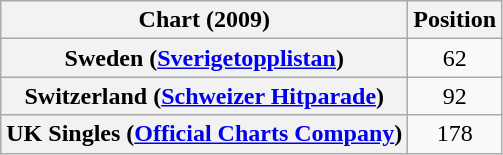<table class="wikitable sortable plainrowheaders" style="text-align:center">
<tr>
<th scope="col">Chart (2009)</th>
<th scope="col">Position</th>
</tr>
<tr>
<th scope="row">Sweden (<a href='#'>Sverigetopplistan</a>)</th>
<td>62</td>
</tr>
<tr>
<th scope="row">Switzerland (<a href='#'>Schweizer Hitparade</a>)</th>
<td>92</td>
</tr>
<tr>
<th scope="row">UK Singles (<a href='#'>Official Charts Company</a>)</th>
<td>178</td>
</tr>
</table>
